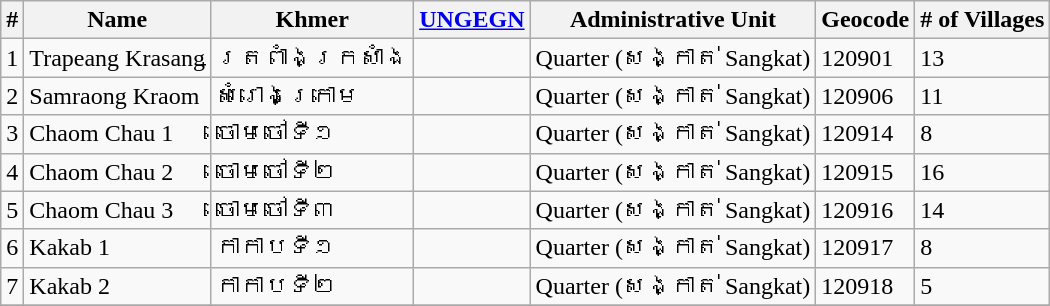<table class="wikitable sortable">
<tr>
<th>#</th>
<th>Name</th>
<th>Khmer</th>
<th><a href='#'>UNGEGN</a></th>
<th>Administrative Unit</th>
<th>Geocode</th>
<th># of Villages</th>
</tr>
<tr>
<td>1</td>
<td>Trapeang Krasang</td>
<td>ត្រពាំងក្រសាំង</td>
<td></td>
<td>Quarter (សង្កាត់ Sangkat)</td>
<td>120901</td>
<td>13</td>
</tr>
<tr>
<td>2</td>
<td>Samraong Kraom</td>
<td>សំរោងក្រោម</td>
<td></td>
<td>Quarter (សង្កាត់ Sangkat)</td>
<td>120906</td>
<td>11</td>
</tr>
<tr>
<td>3</td>
<td>Chaom Chau 1</td>
<td>ចោមចៅទី១</td>
<td></td>
<td>Quarter (សង្កាត់ Sangkat)</td>
<td>120914</td>
<td>8</td>
</tr>
<tr>
<td>4</td>
<td>Chaom Chau 2</td>
<td>ចោមចៅទី២</td>
<td></td>
<td>Quarter (សង្កាត់ Sangkat)</td>
<td>120915</td>
<td>16</td>
</tr>
<tr>
<td>5</td>
<td>Chaom Chau 3</td>
<td>ចោមចៅទី៣</td>
<td></td>
<td>Quarter (សង្កាត់ Sangkat)</td>
<td>120916</td>
<td>14</td>
</tr>
<tr>
<td>6</td>
<td>Kakab 1</td>
<td>កាកាបទី១</td>
<td></td>
<td>Quarter (សង្កាត់ Sangkat)</td>
<td>120917</td>
<td>8</td>
</tr>
<tr>
<td>7</td>
<td>Kakab 2</td>
<td>កាកាបទី២</td>
<td></td>
<td>Quarter (សង្កាត់ Sangkat)</td>
<td>120918</td>
<td>5</td>
</tr>
<tr>
</tr>
</table>
